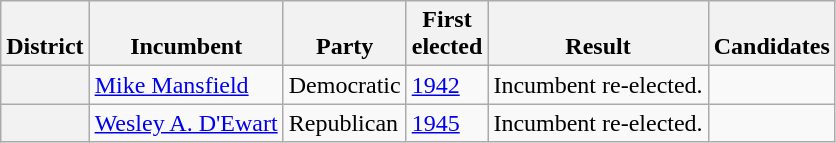<table class=wikitable>
<tr valign=bottom>
<th>District</th>
<th>Incumbent</th>
<th>Party</th>
<th>First<br>elected</th>
<th>Result</th>
<th>Candidates</th>
</tr>
<tr>
<th></th>
<td><a href='#'>Mike Mansfield</a></td>
<td>Democratic</td>
<td><a href='#'>1942</a></td>
<td>Incumbent re-elected.</td>
<td nowrap></td>
</tr>
<tr>
<th></th>
<td><a href='#'>Wesley A. D'Ewart</a></td>
<td>Republican</td>
<td><a href='#'>1945 </a></td>
<td>Incumbent re-elected.</td>
<td nowrap></td>
</tr>
</table>
